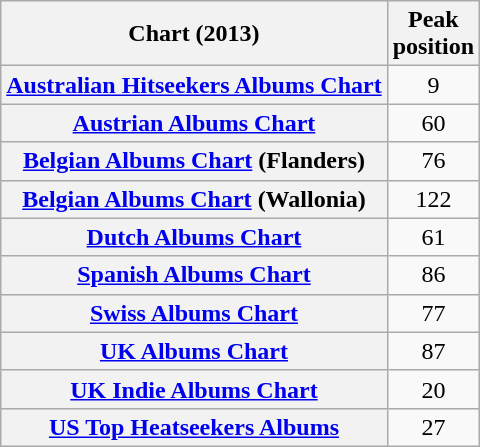<table class="wikitable sortable plainrowheaders" style="text-align:center">
<tr>
<th scope="col">Chart (2013)</th>
<th scope="col">Peak<br>position</th>
</tr>
<tr>
<th scope="row"><a href='#'>Australian Hitseekers Albums Chart</a></th>
<td>9</td>
</tr>
<tr>
<th scope="row"><a href='#'>Austrian Albums Chart</a></th>
<td>60</td>
</tr>
<tr>
<th scope="row"><a href='#'>Belgian Albums Chart</a> (Flanders)</th>
<td>76</td>
</tr>
<tr>
<th scope="row"><a href='#'>Belgian Albums Chart</a> (Wallonia)</th>
<td>122</td>
</tr>
<tr>
<th scope="row"><a href='#'>Dutch Albums Chart</a></th>
<td>61</td>
</tr>
<tr>
<th scope="row"><a href='#'>Spanish Albums Chart</a></th>
<td>86</td>
</tr>
<tr>
<th scope="row"><a href='#'>Swiss Albums Chart</a></th>
<td>77</td>
</tr>
<tr>
<th scope="row"><a href='#'>UK Albums Chart</a></th>
<td>87</td>
</tr>
<tr>
<th scope="row"><a href='#'>UK Indie Albums Chart</a></th>
<td>20</td>
</tr>
<tr>
<th scope="row"><a href='#'>US Top Heatseekers Albums</a></th>
<td>27</td>
</tr>
</table>
